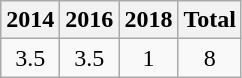<table class="wikitable" style="text-align:center">
<tr>
<th>2014</th>
<th>2016</th>
<th>2018</th>
<th>Total</th>
</tr>
<tr>
<td>3.5</td>
<td>3.5</td>
<td>1</td>
<td>8</td>
</tr>
</table>
